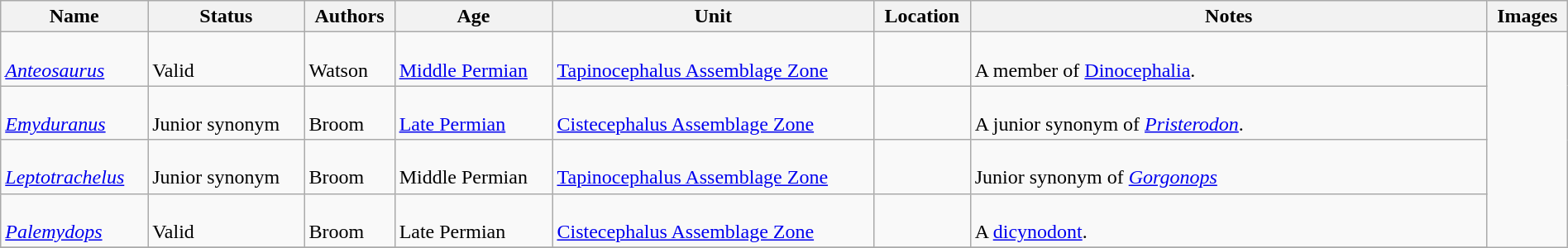<table class="wikitable sortable" align="center" width="100%">
<tr>
<th>Name</th>
<th>Status</th>
<th>Authors</th>
<th>Age</th>
<th>Unit</th>
<th>Location</th>
<th width="33%" class="unsortable">Notes</th>
<th class="unsortable">Images</th>
</tr>
<tr>
<td><br><em><a href='#'>Anteosaurus</a></em></td>
<td><br>Valid</td>
<td><br>Watson</td>
<td><br><a href='#'>Middle Permian</a></td>
<td><br><a href='#'>Tapinocephalus Assemblage Zone</a></td>
<td><br></td>
<td><br>A member of <a href='#'>Dinocephalia</a>.</td>
<td rowspan="99"><br></td>
</tr>
<tr>
<td><br><em><a href='#'>Emyduranus</a></em></td>
<td><br>Junior synonym</td>
<td><br>Broom</td>
<td><br><a href='#'>Late Permian</a></td>
<td><br><a href='#'>Cistecephalus Assemblage Zone</a></td>
<td><br></td>
<td><br>A junior synonym of <em><a href='#'>Pristerodon</a></em>.</td>
</tr>
<tr>
<td><br><em><a href='#'>Leptotrachelus</a></em></td>
<td><br>Junior synonym</td>
<td><br>Broom</td>
<td><br>Middle Permian</td>
<td><br><a href='#'>Tapinocephalus Assemblage Zone</a></td>
<td><br></td>
<td><br>Junior synonym of <em><a href='#'>Gorgonops</a></em></td>
</tr>
<tr>
<td><br><em><a href='#'>Palemydops</a></em></td>
<td><br>Valid</td>
<td><br>Broom</td>
<td><br>Late Permian</td>
<td><br><a href='#'>Cistecephalus Assemblage Zone</a></td>
<td><br></td>
<td><br>A <a href='#'>dicynodont</a>.</td>
</tr>
<tr>
</tr>
</table>
